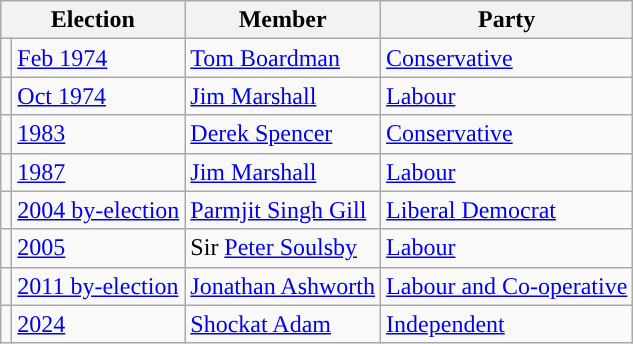<table class="wikitable">
<tr>
<th colspan="2">Election</th>
<th>Member</th>
<th>Party</th>
</tr>
<tr>
<td style="color:inherit;background-color: "></td>
<td><a href='#'>Feb 1974</a></td>
<td><a href='#'>Tom Boardman</a></td>
<td><a href='#'>Conservative</a></td>
</tr>
<tr>
<td style="color:inherit;background-color: "></td>
<td><a href='#'>Oct 1974</a></td>
<td><a href='#'>Jim Marshall</a></td>
<td><a href='#'>Labour</a></td>
</tr>
<tr>
<td style="color:inherit;background-color: "></td>
<td><a href='#'>1983</a></td>
<td><a href='#'>Derek Spencer</a></td>
<td><a href='#'>Conservative</a></td>
</tr>
<tr>
<td style="color:inherit;background-color: "></td>
<td><a href='#'>1987</a></td>
<td><a href='#'>Jim Marshall</a></td>
<td><a href='#'>Labour</a></td>
</tr>
<tr>
<td style="color:inherit;background-color: "></td>
<td><a href='#'>2004 by-election</a></td>
<td><a href='#'>Parmjit Singh Gill</a></td>
<td><a href='#'>Liberal Democrat</a></td>
</tr>
<tr>
<td style="color:inherit;background-color: "></td>
<td><a href='#'>2005</a></td>
<td>Sir <a href='#'>Peter Soulsby</a></td>
<td><a href='#'>Labour</a></td>
</tr>
<tr>
<td style="color:inherit;background-color: "></td>
<td><a href='#'>2011 by-election</a></td>
<td><a href='#'>Jonathan Ashworth</a></td>
<td><a href='#'>Labour and Co-operative</a></td>
</tr>
<tr>
<td style="color:inherit;background-color: "></td>
<td><a href='#'>2024</a></td>
<td><a href='#'>Shockat Adam</a></td>
<td><a href='#'>Independent</a></td>
</tr>
</table>
